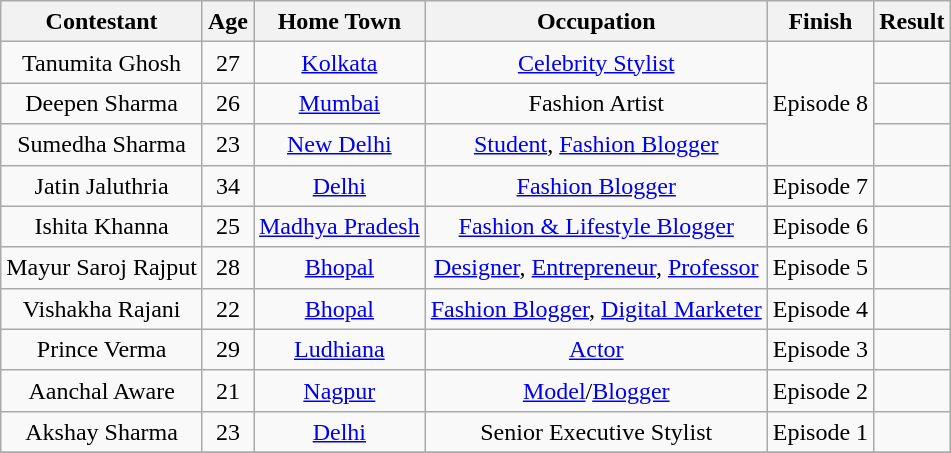<table class="wikitable sortable" style=" text-align:center; line-height:20px; width:auto;">
<tr>
<th scope="col">Contestant</th>
<th scope="col">Age</th>
<th scope="col">Home Town</th>
<th>Occupation</th>
<th scope="col">Finish</th>
<th scope="col">Result</th>
</tr>
<tr>
<td>Tanumita Ghosh</td>
<td>27</td>
<td><a href='#'>Kolkata</a></td>
<td><a href='#'>Celebrity Stylist</a></td>
<td rowspan="3">Episode 8</td>
<td></td>
</tr>
<tr>
<td>Deepen Sharma</td>
<td>26</td>
<td><a href='#'>Mumbai</a></td>
<td>Fashion Artist</td>
<td></td>
</tr>
<tr>
<td>Sumedha Sharma</td>
<td>23</td>
<td><a href='#'>New Delhi</a></td>
<td><a href='#'>Student</a>, <a href='#'>Fashion Blogger</a></td>
<td></td>
</tr>
<tr>
<td>Jatin Jaluthria</td>
<td>34</td>
<td><a href='#'>Delhi</a></td>
<td><a href='#'>Fashion Blogger</a></td>
<td>Episode 7</td>
<td></td>
</tr>
<tr>
<td>Ishita Khanna</td>
<td>25</td>
<td><a href='#'>Madhya Pradesh</a></td>
<td><a href='#'>Fashion & Lifestyle Blogger</a></td>
<td>Episode 6</td>
<td></td>
</tr>
<tr>
<td>Mayur Saroj Rajput</td>
<td>28</td>
<td><a href='#'>Bhopal</a></td>
<td><a href='#'>Designer</a>, <a href='#'>Entrepreneur</a>, <a href='#'>Professor</a></td>
<td>Episode 5</td>
<td></td>
</tr>
<tr>
<td>Vishakha Rajani</td>
<td>22</td>
<td><a href='#'>Bhopal</a></td>
<td><a href='#'>Fashion Blogger</a>, <a href='#'>Digital Marketer</a></td>
<td>Episode 4</td>
<td></td>
</tr>
<tr>
<td>Prince Verma</td>
<td>29</td>
<td><a href='#'>Ludhiana</a></td>
<td><a href='#'>Actor</a></td>
<td>Episode 3</td>
<td></td>
</tr>
<tr>
<td>Aanchal Aware</td>
<td>21</td>
<td><a href='#'>Nagpur</a></td>
<td><a href='#'>Model</a>/<a href='#'>Blogger</a></td>
<td>Episode 2</td>
<td></td>
</tr>
<tr>
<td>Akshay Sharma</td>
<td>23</td>
<td><a href='#'>Delhi</a></td>
<td>Senior Executive Stylist</td>
<td>Episode 1</td>
<td></td>
</tr>
<tr>
</tr>
</table>
